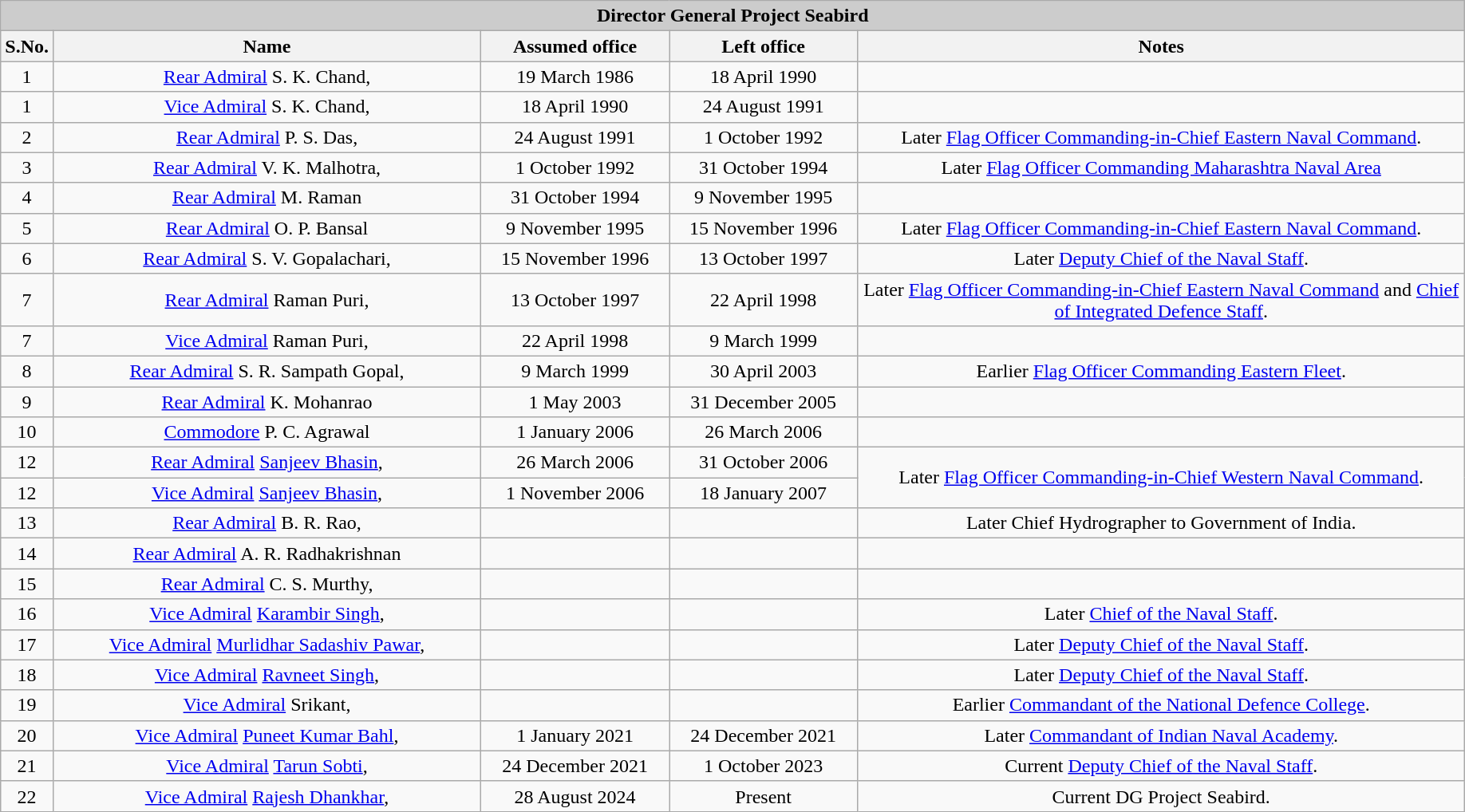<table class="wikitable" style="text-align:center">
<tr style="background:#cccccc">
<td colspan="5"><strong>Director General Project Seabird</strong></td>
</tr>
<tr>
<th scope="col" style="width: 20px;">S.No.</th>
<th scope="col" style="width: 350px;">Name</th>
<th scope="col" style="width: 150px;">Assumed office</th>
<th scope="col" style="width: 150px;">Left office</th>
<th scope="col" style="width: 500px;">Notes</th>
</tr>
<tr>
<td>1</td>
<td><a href='#'>Rear Admiral</a> S. K. Chand, </td>
<td>19 March 1986</td>
<td>18 April 1990</td>
<td></td>
</tr>
<tr>
<td>1</td>
<td><a href='#'>Vice Admiral</a> S. K. Chand, </td>
<td>18 April 1990</td>
<td>24 August 1991</td>
<td></td>
</tr>
<tr>
<td>2</td>
<td><a href='#'>Rear Admiral</a> P. S. Das, </td>
<td>24 August 1991</td>
<td>1 October 1992</td>
<td>Later <a href='#'>Flag Officer Commanding-in-Chief Eastern Naval Command</a>.</td>
</tr>
<tr>
<td>3</td>
<td><a href='#'>Rear Admiral</a> V. K. Malhotra, </td>
<td>1 October 1992</td>
<td>31 October 1994</td>
<td>Later <a href='#'>Flag Officer Commanding Maharashtra Naval Area</a></td>
</tr>
<tr>
<td>4</td>
<td><a href='#'>Rear Admiral</a>  M. Raman</td>
<td>31 October 1994</td>
<td>9 November 1995</td>
<td></td>
</tr>
<tr>
<td>5</td>
<td><a href='#'>Rear Admiral</a>  O. P. Bansal</td>
<td>9 November 1995</td>
<td>15 November 1996</td>
<td>Later <a href='#'>Flag Officer Commanding-in-Chief Eastern Naval Command</a>.</td>
</tr>
<tr>
<td>6</td>
<td><a href='#'>Rear Admiral</a> S. V. Gopalachari, </td>
<td>15 November 1996</td>
<td>13 October 1997</td>
<td>Later <a href='#'>Deputy Chief of the Naval Staff</a>.</td>
</tr>
<tr>
<td>7</td>
<td><a href='#'>Rear Admiral</a> Raman Puri, </td>
<td>13 October 1997</td>
<td>22 April 1998</td>
<td>Later <a href='#'>Flag Officer Commanding-in-Chief Eastern Naval Command</a> and <a href='#'>Chief of Integrated Defence Staff</a>.</td>
</tr>
<tr>
<td>7</td>
<td><a href='#'>Vice Admiral</a> Raman Puri, </td>
<td>22 April 1998</td>
<td>9 March 1999</td>
<td></td>
</tr>
<tr>
<td>8</td>
<td><a href='#'>Rear Admiral</a> S. R. Sampath Gopal, </td>
<td>9 March 1999</td>
<td>30 April 2003</td>
<td>Earlier <a href='#'>Flag Officer Commanding Eastern Fleet</a>.</td>
</tr>
<tr>
<td>9</td>
<td><a href='#'>Rear Admiral</a> K. Mohanrao</td>
<td>1 May 2003</td>
<td>31 December 2005</td>
<td></td>
</tr>
<tr>
<td>10</td>
<td><a href='#'>Commodore</a> P. C. Agrawal</td>
<td>1 January 2006</td>
<td>26 March 2006</td>
<td></td>
</tr>
<tr>
<td>12</td>
<td><a href='#'>Rear Admiral</a> <a href='#'>Sanjeev Bhasin</a>, </td>
<td>26 March 2006</td>
<td>31 October 2006</td>
<td rowspan="2">Later <a href='#'>Flag Officer Commanding-in-Chief Western Naval Command</a>.</td>
</tr>
<tr>
<td>12</td>
<td><a href='#'>Vice Admiral</a> <a href='#'>Sanjeev Bhasin</a>, </td>
<td>1 November 2006</td>
<td>18 January 2007</td>
</tr>
<tr>
<td>13</td>
<td><a href='#'>Rear Admiral</a> B. R. Rao, </td>
<td></td>
<td></td>
<td>Later Chief Hydrographer to Government of India.</td>
</tr>
<tr>
<td>14</td>
<td><a href='#'>Rear Admiral</a> A. R. Radhakrishnan</td>
<td></td>
<td></td>
<td></td>
</tr>
<tr>
<td>15</td>
<td><a href='#'>Rear Admiral</a> C. S. Murthy, </td>
<td></td>
<td></td>
<td></td>
</tr>
<tr>
<td>16</td>
<td><a href='#'>Vice Admiral</a> <a href='#'>Karambir Singh</a>, </td>
<td></td>
<td></td>
<td>Later <a href='#'>Chief of the Naval Staff</a>.</td>
</tr>
<tr>
<td>17</td>
<td><a href='#'>Vice Admiral</a> <a href='#'>Murlidhar Sadashiv Pawar</a>, </td>
<td></td>
<td></td>
<td>Later <a href='#'>Deputy Chief of the Naval Staff</a>.</td>
</tr>
<tr>
<td>18</td>
<td><a href='#'>Vice Admiral</a> <a href='#'>Ravneet Singh</a>, </td>
<td></td>
<td></td>
<td>Later <a href='#'>Deputy Chief of the Naval Staff</a>.</td>
</tr>
<tr>
<td>19</td>
<td><a href='#'>Vice Admiral</a> Srikant, </td>
<td></td>
<td></td>
<td>Earlier <a href='#'>Commandant of the National Defence College</a>.</td>
</tr>
<tr>
<td>20</td>
<td><a href='#'>Vice Admiral</a> <a href='#'>Puneet Kumar Bahl</a>, </td>
<td>1 January 2021</td>
<td>24 December 2021</td>
<td>Later <a href='#'>Commandant of Indian Naval Academy</a>.</td>
</tr>
<tr>
<td>21</td>
<td><a href='#'>Vice Admiral</a> <a href='#'>Tarun Sobti</a>, </td>
<td>24 December 2021</td>
<td>1 October 2023</td>
<td>Current <a href='#'>Deputy Chief of the Naval Staff</a>.</td>
</tr>
<tr>
<td>22</td>
<td><a href='#'>Vice Admiral</a> <a href='#'>Rajesh Dhankhar</a>, </td>
<td>28 August 2024</td>
<td>Present</td>
<td>Current DG Project Seabird.</td>
</tr>
</table>
